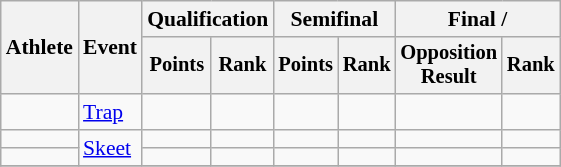<table class=wikitable style=font-size:90%;text-align:center>
<tr>
<th rowspan=2>Athlete</th>
<th rowspan=2>Event</th>
<th colspan=2>Qualification</th>
<th colspan=2>Semifinal</th>
<th colspan=2>Final / </th>
</tr>
<tr style=font-size:95%>
<th>Points</th>
<th>Rank</th>
<th>Points</th>
<th>Rank</th>
<th>Opposition<br>Result</th>
<th>Rank</th>
</tr>
<tr>
<td align=left></td>
<td align=left><a href='#'>Trap</a></td>
<td></td>
<td></td>
<td></td>
<td></td>
<td></td>
<td></td>
</tr>
<tr>
<td align=left></td>
<td align=left rowspan=2><a href='#'>Skeet</a></td>
<td></td>
<td></td>
<td></td>
<td></td>
<td></td>
<td></td>
</tr>
<tr>
<td align=left></td>
<td></td>
<td></td>
<td></td>
<td></td>
<td></td>
<td></td>
</tr>
<tr>
</tr>
</table>
